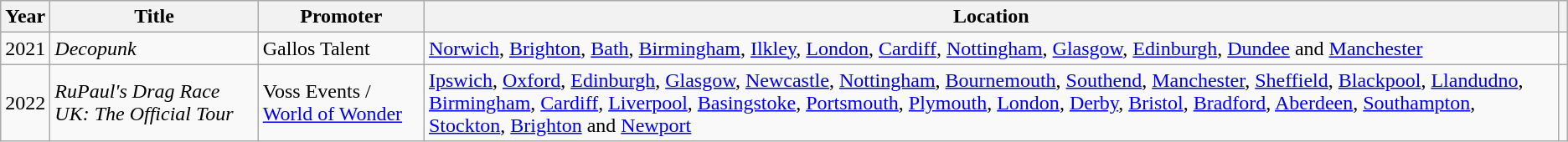<table class="wikitable plainrowheaders sortable">
<tr>
<th scope="col">Year</th>
<th scope="col">Title</th>
<th scope="col">Promoter</th>
<th scope="col">Location</th>
<th style="text-align: center;" class="unsortable"></th>
</tr>
<tr>
<td>2021</td>
<td><em>Decopunk</em></td>
<td>Gallos Talent</td>
<td><a href='#'>Norwich</a>, <a href='#'>Brighton</a>, <a href='#'>Bath</a>, <a href='#'>Birmingham</a>, <a href='#'>Ilkley</a>, <a href='#'>London</a>, <a href='#'>Cardiff</a>, <a href='#'>Nottingham</a>, <a href='#'>Glasgow</a>, <a href='#'>Edinburgh</a>, <a href='#'>Dundee</a> and <a href='#'>Manchester</a></td>
<td></td>
</tr>
<tr>
<td>2022</td>
<td><em>RuPaul's Drag Race UK: The Official Tour</em></td>
<td>Voss Events / <a href='#'>World of Wonder</a></td>
<td><a href='#'>Ipswich</a>, <a href='#'>Oxford</a>, <a href='#'>Edinburgh</a>, <a href='#'>Glasgow</a>, <a href='#'>Newcastle</a>, <a href='#'>Nottingham</a>, <a href='#'>Bournemouth</a>, <a href='#'>Southend</a>, <a href='#'>Manchester</a>, <a href='#'>Sheffield</a>, <a href='#'>Blackpool</a>, <a href='#'>Llandudno</a>, <a href='#'>Birmingham</a>, <a href='#'>Cardiff</a>, <a href='#'>Liverpool</a>, <a href='#'>Basingstoke</a>, <a href='#'>Portsmouth</a>, <a href='#'>Plymouth</a>, <a href='#'>London</a>, <a href='#'>Derby</a>, <a href='#'>Bristol</a>, <a href='#'>Bradford</a>, <a href='#'>Aberdeen</a>, <a href='#'>Southampton</a>, <a href='#'>Stockton</a>, <a href='#'>Brighton</a> and <a href='#'>Newport</a></td>
<td></td>
</tr>
</table>
